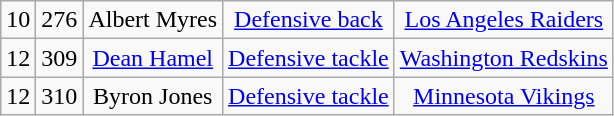<table class="wikitable" style="text-align:center">
<tr>
<td>10</td>
<td>276</td>
<td>Albert Myres</td>
<td><a href='#'>Defensive back</a></td>
<td><a href='#'>Los Angeles Raiders</a></td>
</tr>
<tr>
<td>12</td>
<td>309</td>
<td><a href='#'>Dean Hamel</a></td>
<td><a href='#'>Defensive tackle</a></td>
<td><a href='#'>Washington Redskins</a></td>
</tr>
<tr>
<td>12</td>
<td>310</td>
<td>Byron Jones</td>
<td><a href='#'>Defensive tackle</a></td>
<td><a href='#'>Minnesota Vikings</a></td>
</tr>
</table>
